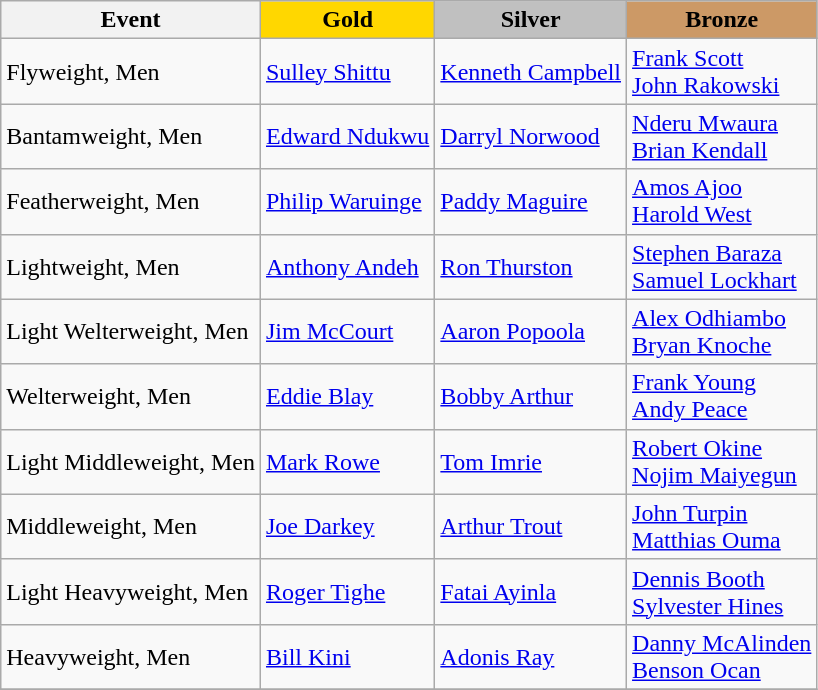<table class="wikitable">
<tr>
<th scope="col">Event</th>
<th scope="col" style="background-color:gold;">Gold</th>
<th scope="col" style="background-color:silver;">Silver</th>
<th scope="col" style="background-color:#cc9966;">Bronze</th>
</tr>
<tr>
<td>Flyweight, Men</td>
<td><a href='#'>Sulley Shittu</a> </td>
<td><a href='#'>Kenneth Campbell</a> </td>
<td><a href='#'>Frank Scott</a> <br><a href='#'>John Rakowski</a> </td>
</tr>
<tr>
<td>Bantamweight, Men</td>
<td><a href='#'>Edward Ndukwu</a> </td>
<td><a href='#'>Darryl Norwood</a> </td>
<td><a href='#'>Nderu Mwaura</a> <br><a href='#'>Brian Kendall</a> </td>
</tr>
<tr>
<td>Featherweight, Men</td>
<td><a href='#'>Philip Waruinge</a> </td>
<td><a href='#'>Paddy Maguire</a> </td>
<td><a href='#'>Amos Ajoo</a> <br><a href='#'>Harold West</a> </td>
</tr>
<tr>
<td>Lightweight, Men</td>
<td><a href='#'>Anthony Andeh</a> </td>
<td><a href='#'>Ron Thurston</a> </td>
<td><a href='#'>Stephen Baraza</a> <br><a href='#'>Samuel Lockhart</a> </td>
</tr>
<tr>
<td>Light Welterweight, Men</td>
<td><a href='#'>Jim McCourt</a> </td>
<td><a href='#'>Aaron Popoola</a> </td>
<td><a href='#'>Alex Odhiambo</a> <br><a href='#'>Bryan Knoche</a> </td>
</tr>
<tr>
<td>Welterweight, Men</td>
<td><a href='#'>Eddie Blay</a> </td>
<td><a href='#'>Bobby Arthur</a> </td>
<td><a href='#'>Frank Young</a> <br><a href='#'>Andy Peace</a> </td>
</tr>
<tr>
<td>Light Middleweight, Men</td>
<td><a href='#'>Mark Rowe</a> </td>
<td><a href='#'>Tom Imrie</a> </td>
<td><a href='#'>Robert Okine</a> <br><a href='#'>Nojim Maiyegun</a> </td>
</tr>
<tr>
<td>Middleweight, Men</td>
<td><a href='#'>Joe Darkey</a> </td>
<td><a href='#'>Arthur Trout</a> </td>
<td><a href='#'>John Turpin</a> <br><a href='#'>Matthias Ouma</a> </td>
</tr>
<tr>
<td>Light Heavyweight, Men</td>
<td><a href='#'>Roger Tighe</a> </td>
<td><a href='#'>Fatai Ayinla</a> </td>
<td><a href='#'>Dennis Booth</a> <br><a href='#'>Sylvester Hines</a> </td>
</tr>
<tr>
<td>Heavyweight, Men</td>
<td><a href='#'>Bill Kini</a> </td>
<td><a href='#'>Adonis Ray</a> </td>
<td><a href='#'>Danny McAlinden</a> <br><a href='#'>Benson Ocan</a> </td>
</tr>
<tr>
</tr>
</table>
